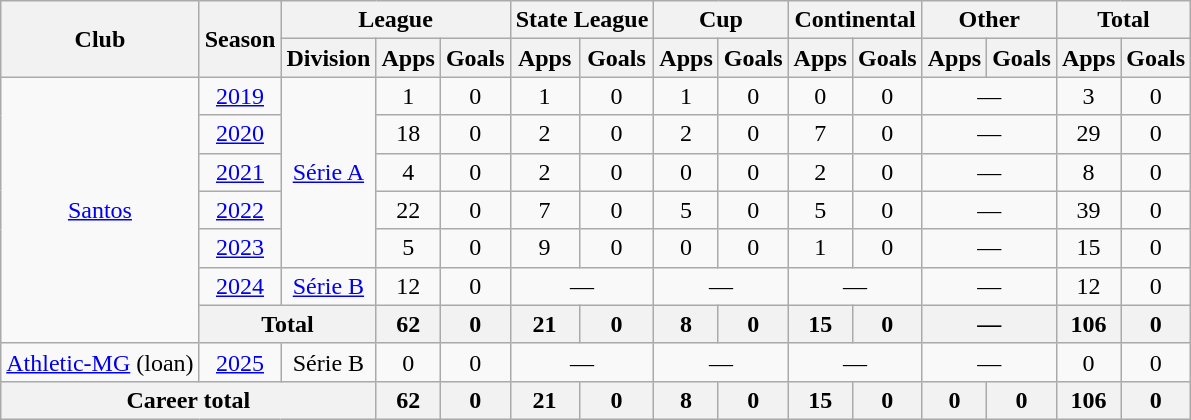<table class="wikitable" style="text-align:center;">
<tr>
<th rowspan="2">Club</th>
<th rowspan="2">Season</th>
<th colspan="3">League</th>
<th colspan="2">State League</th>
<th colspan="2">Cup</th>
<th colspan="2">Continental</th>
<th colspan="2">Other</th>
<th colspan="2">Total</th>
</tr>
<tr>
<th>Division</th>
<th>Apps</th>
<th>Goals</th>
<th>Apps</th>
<th>Goals</th>
<th>Apps</th>
<th>Goals</th>
<th>Apps</th>
<th>Goals</th>
<th>Apps</th>
<th>Goals</th>
<th>Apps</th>
<th>Goals</th>
</tr>
<tr>
<td rowspan="7"><a href='#'>Santos</a></td>
<td><a href='#'>2019</a></td>
<td rowspan="5"><a href='#'>Série A</a></td>
<td>1</td>
<td>0</td>
<td>1</td>
<td>0</td>
<td>1</td>
<td>0</td>
<td>0</td>
<td>0</td>
<td colspan="2">—</td>
<td>3</td>
<td>0</td>
</tr>
<tr>
<td><a href='#'>2020</a></td>
<td>18</td>
<td>0</td>
<td>2</td>
<td>0</td>
<td>2</td>
<td>0</td>
<td>7</td>
<td>0</td>
<td colspan="2">—</td>
<td>29</td>
<td>0</td>
</tr>
<tr>
<td><a href='#'>2021</a></td>
<td>4</td>
<td>0</td>
<td>2</td>
<td>0</td>
<td>0</td>
<td>0</td>
<td>2</td>
<td>0</td>
<td colspan="2">—</td>
<td>8</td>
<td>0</td>
</tr>
<tr>
<td><a href='#'>2022</a></td>
<td>22</td>
<td>0</td>
<td>7</td>
<td>0</td>
<td>5</td>
<td>0</td>
<td>5</td>
<td>0</td>
<td colspan="2">—</td>
<td>39</td>
<td>0</td>
</tr>
<tr>
<td><a href='#'>2023</a></td>
<td>5</td>
<td>0</td>
<td>9</td>
<td>0</td>
<td>0</td>
<td>0</td>
<td>1</td>
<td>0</td>
<td colspan="2">—</td>
<td>15</td>
<td>0</td>
</tr>
<tr>
<td><a href='#'>2024</a></td>
<td><a href='#'>Série B</a></td>
<td>12</td>
<td>0</td>
<td colspan="2">—</td>
<td colspan="2">—</td>
<td colspan="2">—</td>
<td colspan="2">—</td>
<td>12</td>
<td>0</td>
</tr>
<tr>
<th colspan="2">Total</th>
<th>62</th>
<th>0</th>
<th>21</th>
<th>0</th>
<th>8</th>
<th>0</th>
<th>15</th>
<th>0</th>
<th colspan="2">—</th>
<th>106</th>
<th>0</th>
</tr>
<tr>
<td><a href='#'>Athletic-MG</a> (loan)</td>
<td><a href='#'>2025</a></td>
<td>Série B</td>
<td>0</td>
<td>0</td>
<td colspan="2">—</td>
<td colspan="2">—</td>
<td colspan="2">—</td>
<td colspan="2">—</td>
<td>0</td>
<td>0</td>
</tr>
<tr>
<th colspan="3">Career total</th>
<th>62</th>
<th>0</th>
<th>21</th>
<th>0</th>
<th>8</th>
<th>0</th>
<th>15</th>
<th>0</th>
<th>0</th>
<th>0</th>
<th>106</th>
<th>0</th>
</tr>
</table>
